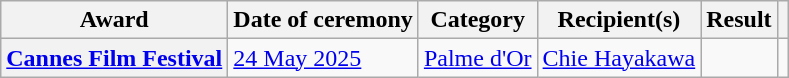<table class="wikitable sortable plainrowheaders">
<tr>
<th scope="col">Award</th>
<th scope="col">Date of ceremony</th>
<th scope="col">Category</th>
<th scope="col">Recipient(s)</th>
<th scope="col">Result</th>
<th scope="col" class="unsortable"></th>
</tr>
<tr>
<th scope="row"><a href='#'>Cannes Film Festival</a></th>
<td><a href='#'>24 May 2025</a></td>
<td><a href='#'>Palme d'Or</a></td>
<td><a href='#'>Chie Hayakawa</a></td>
<td></td>
<td align="center"></td>
</tr>
</table>
